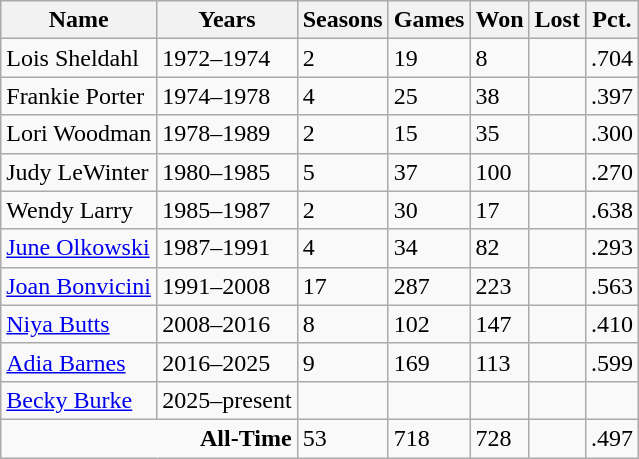<table class="wikitable sortable">
<tr>
<th>Name</th>
<th>Years</th>
<th>Seasons</th>
<th>Games</th>
<th>Won</th>
<th>Lost</th>
<th>Pct.</th>
</tr>
<tr>
<td>Lois Sheldahl</td>
<td>1972–1974</td>
<td>2</td>
<td>19</td>
<td>8</td>
<td></td>
<td>.704</td>
</tr>
<tr>
<td>Frankie Porter</td>
<td>1974–1978</td>
<td>4</td>
<td>25</td>
<td>38</td>
<td></td>
<td>.397</td>
</tr>
<tr>
<td>Lori Woodman</td>
<td>1978–1989</td>
<td>2</td>
<td>15</td>
<td>35</td>
<td></td>
<td>.300</td>
</tr>
<tr>
<td>Judy LeWinter</td>
<td>1980–1985</td>
<td>5</td>
<td>37</td>
<td>100</td>
<td></td>
<td>.270</td>
</tr>
<tr>
<td>Wendy Larry</td>
<td>1985–1987</td>
<td>2</td>
<td>30</td>
<td>17</td>
<td></td>
<td>.638</td>
</tr>
<tr>
<td><a href='#'>June Olkowski</a></td>
<td>1987–1991</td>
<td>4</td>
<td>34</td>
<td>82</td>
<td></td>
<td>.293</td>
</tr>
<tr>
<td><a href='#'>Joan Bonvicini</a></td>
<td>1991–2008</td>
<td>17</td>
<td>287</td>
<td>223</td>
<td></td>
<td>.563</td>
</tr>
<tr>
<td><a href='#'>Niya Butts</a></td>
<td>2008–2016</td>
<td>8</td>
<td>102</td>
<td>147</td>
<td></td>
<td>.410</td>
</tr>
<tr>
<td><a href='#'>Adia Barnes</a></td>
<td>2016–2025</td>
<td>9</td>
<td>169</td>
<td>113</td>
<td></td>
<td>.599</td>
</tr>
<tr>
<td><a href='#'>Becky Burke</a></td>
<td>2025–present</td>
<td></td>
<td></td>
<td></td>
<td></td>
<td></td>
</tr>
<tr class="sortbottom">
<td colspan="2" style="text-align:right;"><strong>All-Time</strong></td>
<td>53</td>
<td>718</td>
<td>728</td>
<td></td>
<td>.497</td>
</tr>
</table>
